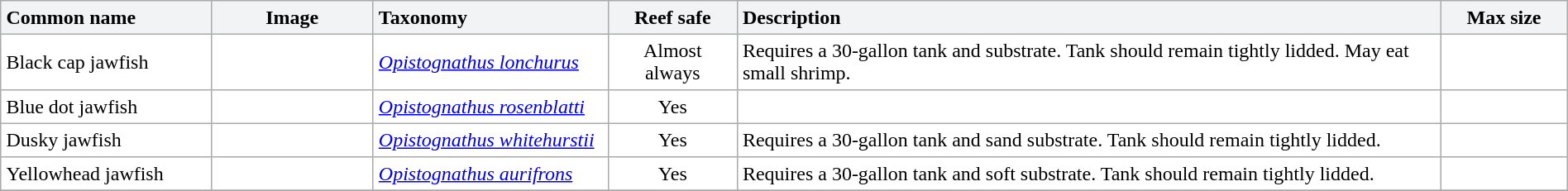<table class="sortable collapsible" cellpadding="4" width="100%" border="1" style="border:1px solid #aaa; border-collapse:collapse">
<tr>
<th align="left" style="background:#F2F3F4" width="170px">Common name</th>
<th style="background:#F2F3F4" width="130px" class="unsortable">Image</th>
<th align="left" style="background:#F2F3F4" width="190px">Taxonomy</th>
<th style="background:#F2F3F4" width="100px">Reef safe</th>
<th align="left" style="background:#F2F3F4" width="610px" class="unsortable">Description</th>
<th style="background:#F2F3F4" width="100px">Max size</th>
</tr>
<tr>
<td>Black cap jawfish</td>
<td></td>
<td><em><a href='#'>Opistognathus lonchurus</a></em></td>
<td align="center">Almost always</td>
<td>Requires a 30-gallon tank and  substrate. Tank should remain tightly lidded. May eat small shrimp.</td>
<td align="center"></td>
</tr>
<tr>
<td>Blue dot jawfish</td>
<td></td>
<td><em><a href='#'>Opistognathus rosenblatti</a></em></td>
<td align="center">Yes</td>
<td></td>
<td align="center"></td>
</tr>
<tr>
<td>Dusky jawfish</td>
<td></td>
<td><em><a href='#'>Opistognathus whitehurstii</a></em></td>
<td align="center">Yes</td>
<td>Requires a 30-gallon tank and   sand substrate. Tank should remain tightly lidded.</td>
<td align="center"></td>
</tr>
<tr>
<td>Yellowhead jawfish</td>
<td></td>
<td><em><a href='#'>Opistognathus aurifrons</a></em></td>
<td align="center">Yes</td>
<td>Requires a 30-gallon tank and   soft substrate. Tank should remain tightly lidded.</td>
<td align="center"></td>
</tr>
<tr>
</tr>
</table>
